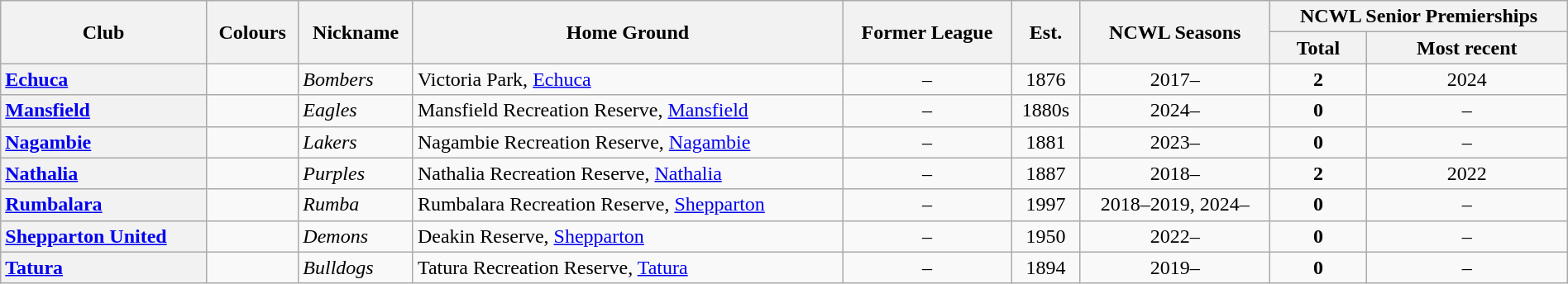<table class="wikitable sortable mw-collapsible mw-collapsed" style="text-align:center; width:100%">
<tr>
<th rowspan="2">Club</th>
<th rowspan="2">Colours</th>
<th rowspan="2">Nickname</th>
<th rowspan="2">Home Ground</th>
<th rowspan="2">Former League</th>
<th rowspan="2">Est.</th>
<th rowspan="2">NCWL Seasons</th>
<th colspan="2">NCWL Senior Premierships</th>
</tr>
<tr>
<th>Total</th>
<th>Most recent</th>
</tr>
<tr>
<th style="text-align:left"><a href='#'>Echuca</a></th>
<td></td>
<td align="left"><em>Bombers</em></td>
<td align="left">Victoria Park, <a href='#'>Echuca</a></td>
<td>–</td>
<td>1876</td>
<td>2017–</td>
<td><strong>2</strong></td>
<td>2024</td>
</tr>
<tr>
<th style="text-align:left"><a href='#'>Mansfield</a></th>
<td></td>
<td align="left"><em>Eagles</em></td>
<td align="left">Mansfield Recreation Reserve, <a href='#'>Mansfield</a></td>
<td>–</td>
<td>1880s</td>
<td>2024–</td>
<td><strong>0</strong></td>
<td>–</td>
</tr>
<tr>
<th style="text-align:left"><a href='#'>Nagambie</a></th>
<td></td>
<td align="left"><em>Lakers</em></td>
<td align="left">Nagambie Recreation Reserve, <a href='#'>Nagambie</a></td>
<td>–</td>
<td>1881</td>
<td>2023–</td>
<td><strong>0</strong></td>
<td>–</td>
</tr>
<tr>
<th style="text-align:left"><a href='#'>Nathalia</a></th>
<td></td>
<td align="left"><em>Purples</em></td>
<td align="left">Nathalia Recreation Reserve, <a href='#'>Nathalia</a></td>
<td>–</td>
<td>1887</td>
<td>2018–</td>
<td><strong>2</strong></td>
<td>2022</td>
</tr>
<tr>
<th style="text-align:left"><a href='#'>Rumbalara</a></th>
<td></td>
<td align="left"><em>Rumba</em></td>
<td align="left">Rumbalara Recreation Reserve, <a href='#'>Shepparton</a></td>
<td>–</td>
<td>1997</td>
<td>2018–2019, 2024–</td>
<td><strong>0</strong></td>
<td>–</td>
</tr>
<tr>
<th style="text-align:left"><a href='#'>Shepparton United</a></th>
<td></td>
<td align="left"><em>Demons</em></td>
<td align="left">Deakin Reserve, <a href='#'>Shepparton</a></td>
<td>–</td>
<td>1950</td>
<td>2022–</td>
<td><strong>0</strong></td>
<td>–</td>
</tr>
<tr>
<th style="text-align:left"><a href='#'>Tatura</a></th>
<td></td>
<td align="left"><em>Bulldogs</em></td>
<td align="left">Tatura Recreation Reserve, <a href='#'>Tatura</a></td>
<td>–</td>
<td>1894</td>
<td>2019–</td>
<td><strong>0</strong></td>
<td>–</td>
</tr>
</table>
